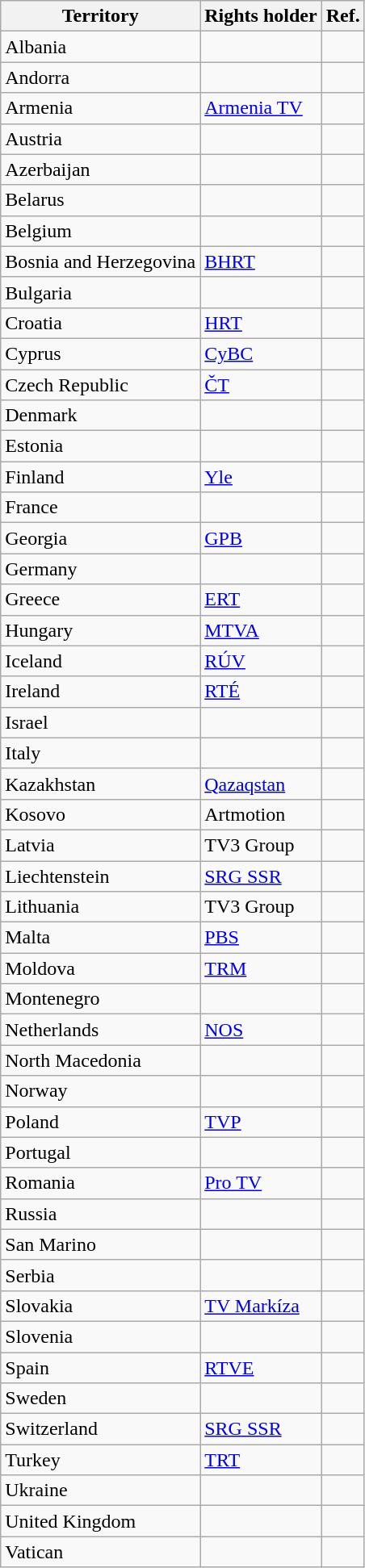<table class="wikitable">
<tr>
<th>Territory</th>
<th>Rights holder</th>
<th>Ref.</th>
</tr>
<tr>
<td>Albania</td>
<td></td>
<td></td>
</tr>
<tr>
<td>Andorra</td>
<td></td>
<td></td>
</tr>
<tr>
<td>Armenia</td>
<td><a href='#'>Armenia TV</a></td>
<td></td>
</tr>
<tr>
<td>Austria</td>
<td></td>
<td></td>
</tr>
<tr>
<td>Azerbaijan</td>
<td></td>
<td></td>
</tr>
<tr>
<td>Belarus</td>
<td></td>
<td></td>
</tr>
<tr>
<td>Belgium</td>
<td></td>
<td></td>
</tr>
<tr>
<td>Bosnia and Herzegovina</td>
<td><a href='#'>BHRT</a></td>
<td></td>
</tr>
<tr>
<td>Bulgaria</td>
<td></td>
<td></td>
</tr>
<tr>
<td>Croatia</td>
<td><a href='#'>HRT</a></td>
<td></td>
</tr>
<tr>
<td>Cyprus</td>
<td><a href='#'>CyBC</a></td>
<td></td>
</tr>
<tr>
<td>Czech Republic</td>
<td><a href='#'>ČT</a></td>
<td></td>
</tr>
<tr>
<td>Denmark</td>
<td></td>
<td></td>
</tr>
<tr>
<td>Estonia</td>
<td></td>
<td></td>
</tr>
<tr>
<td>Finland</td>
<td><a href='#'>Yle</a></td>
<td></td>
</tr>
<tr>
<td>France</td>
<td></td>
<td></td>
</tr>
<tr>
<td>Georgia</td>
<td><a href='#'>GPB</a></td>
<td></td>
</tr>
<tr>
<td>Germany</td>
<td></td>
<td></td>
</tr>
<tr>
<td>Greece</td>
<td><a href='#'>ERT</a></td>
<td></td>
</tr>
<tr>
<td>Hungary</td>
<td><a href='#'>MTVA</a></td>
<td></td>
</tr>
<tr>
<td>Iceland</td>
<td><a href='#'>RÚV</a></td>
<td></td>
</tr>
<tr>
<td>Ireland</td>
<td><a href='#'>RTÉ</a></td>
<td></td>
</tr>
<tr>
<td>Israel</td>
<td></td>
<td></td>
</tr>
<tr>
<td>Italy</td>
<td></td>
<td></td>
</tr>
<tr>
<td>Kazakhstan</td>
<td><a href='#'>Qazaqstan</a></td>
<td></td>
</tr>
<tr>
<td>Kosovo</td>
<td>Artmotion</td>
<td></td>
</tr>
<tr>
<td>Latvia</td>
<td>TV3 Group</td>
<td></td>
</tr>
<tr>
<td>Liechtenstein</td>
<td><a href='#'>SRG SSR</a></td>
<td></td>
</tr>
<tr>
<td>Lithuania</td>
<td>TV3 Group</td>
<td></td>
</tr>
<tr>
<td>Malta</td>
<td><a href='#'>PBS</a></td>
<td></td>
</tr>
<tr>
<td>Moldova</td>
<td><a href='#'>TRM</a></td>
<td></td>
</tr>
<tr>
<td>Montenegro</td>
<td></td>
<td></td>
</tr>
<tr>
<td>Netherlands</td>
<td><a href='#'>NOS</a></td>
<td></td>
</tr>
<tr>
<td>North Macedonia</td>
<td></td>
<td></td>
</tr>
<tr>
<td>Norway</td>
<td></td>
<td></td>
</tr>
<tr>
<td>Poland</td>
<td><a href='#'>TVP</a></td>
<td></td>
</tr>
<tr>
<td>Portugal</td>
<td></td>
<td></td>
</tr>
<tr>
<td>Romania</td>
<td><a href='#'>Pro TV</a></td>
<td></td>
</tr>
<tr>
<td>Russia</td>
<td></td>
<td></td>
</tr>
<tr>
<td>San Marino</td>
<td></td>
<td></td>
</tr>
<tr>
<td>Serbia</td>
<td></td>
<td></td>
</tr>
<tr>
<td>Slovakia</td>
<td><a href='#'>TV Markíza</a></td>
<td></td>
</tr>
<tr>
<td>Slovenia</td>
<td></td>
<td></td>
</tr>
<tr>
<td>Spain</td>
<td><a href='#'>RTVE</a></td>
<td></td>
</tr>
<tr>
<td>Sweden</td>
<td></td>
<td></td>
</tr>
<tr>
<td>Switzerland</td>
<td><a href='#'>SRG SSR</a></td>
<td></td>
</tr>
<tr>
<td>Turkey</td>
<td><a href='#'>TRT</a></td>
<td></td>
</tr>
<tr>
<td>Ukraine</td>
<td></td>
<td></td>
</tr>
<tr>
<td>United Kingdom</td>
<td></td>
<td></td>
</tr>
<tr>
<td>Vatican</td>
<td></td>
<td></td>
</tr>
</table>
